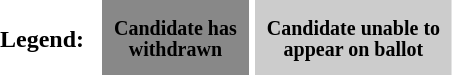<table style="text-align:center; margin:15px 0; line-height:13px;" cellpadding="0">
<tr>
<th>Legend:  </th>
<td><br></td>
<th style="padding:11px 8px; background:#888;"><small>Candidate has<br>withdrawn</small></th>
<td></td>
<th style="padding:11px 8px; background:#ccc;"><small>Candidate unable to<br> appear on ballot</small></th>
</tr>
</table>
